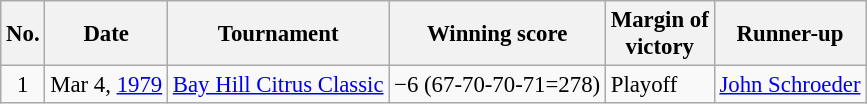<table class="wikitable" style="font-size:95%;">
<tr>
<th>No.</th>
<th>Date</th>
<th>Tournament</th>
<th>Winning score</th>
<th>Margin of<br>victory</th>
<th>Runner-up</th>
</tr>
<tr>
<td align=center>1</td>
<td>Mar 4, <a href='#'>1979</a></td>
<td><a href='#'>Bay Hill Citrus Classic</a></td>
<td>−6 (67-70-70-71=278)</td>
<td>Playoff</td>
<td> <a href='#'>John Schroeder</a></td>
</tr>
</table>
